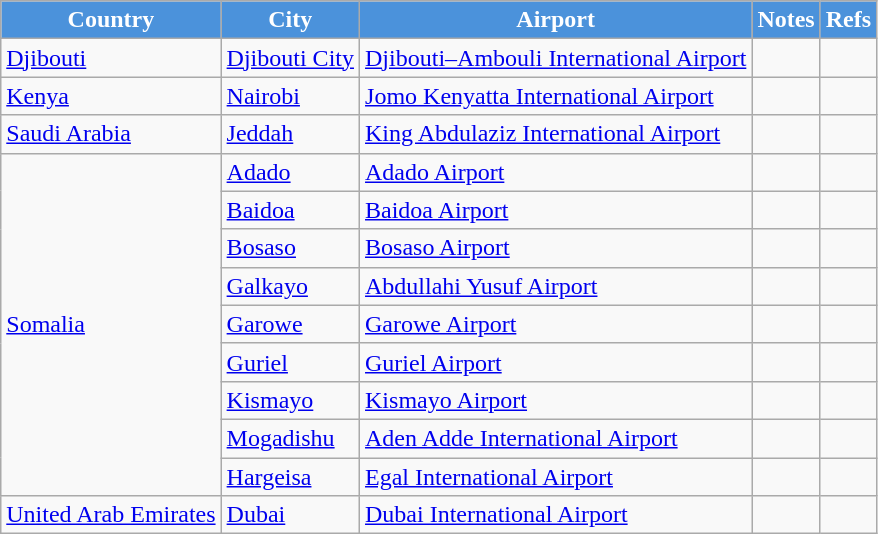<table class="sortable wikitable">
<tr>
<th style="background-color: #4B92DB;color: white">Country</th>
<th style="background-color: #4B92DB;color: white">City</th>
<th style="background-color: #4B92DB;color: white">Airport</th>
<th style="background-color: #4B92DB;color: white">Notes</th>
<th style="background-color: #4B92DB;color: white" class="unsortable">Refs</th>
</tr>
<tr>
<td><a href='#'>Djibouti</a></td>
<td><a href='#'>Djibouti City</a></td>
<td><a href='#'>Djibouti–Ambouli International Airport</a></td>
<td align=center></td>
<td align=center></td>
</tr>
<tr>
<td><a href='#'>Kenya</a></td>
<td><a href='#'>Nairobi</a></td>
<td><a href='#'>Jomo Kenyatta International Airport</a></td>
<td align=center></td>
<td align=center></td>
</tr>
<tr>
<td><a href='#'>Saudi Arabia</a></td>
<td><a href='#'>Jeddah</a></td>
<td><a href='#'>King Abdulaziz International Airport</a></td>
<td align=center></td>
<td align=center></td>
</tr>
<tr>
<td rowspan="9"><a href='#'>Somalia</a></td>
<td><a href='#'>Adado</a></td>
<td><a href='#'>Adado Airport</a></td>
<td align=center></td>
<td align=center></td>
</tr>
<tr>
<td><a href='#'>Baidoa</a></td>
<td><a href='#'>Baidoa Airport</a></td>
<td align=center></td>
<td align=center></td>
</tr>
<tr>
<td><a href='#'>Bosaso</a></td>
<td><a href='#'>Bosaso Airport</a></td>
<td align=center></td>
<td align=center></td>
</tr>
<tr>
<td><a href='#'>Galkayo</a></td>
<td><a href='#'>Abdullahi Yusuf Airport</a></td>
<td align=center></td>
<td align=center></td>
</tr>
<tr>
<td><a href='#'>Garowe</a></td>
<td><a href='#'>Garowe Airport</a></td>
<td align=center></td>
<td align=center></td>
</tr>
<tr>
<td><a href='#'>Guriel</a></td>
<td><a href='#'>Guriel Airport</a></td>
<td align=center></td>
<td align=center></td>
</tr>
<tr>
<td><a href='#'>Kismayo</a></td>
<td><a href='#'>Kismayo Airport</a></td>
<td align=center></td>
<td align=center></td>
</tr>
<tr>
<td><a href='#'>Mogadishu</a></td>
<td><a href='#'>Aden Adde International Airport</a></td>
<td></td>
<td align=center></td>
</tr>
<tr>
<td><a href='#'>Hargeisa</a></td>
<td><a href='#'>Egal International Airport</a></td>
<td></td>
<td align=center></td>
</tr>
<tr>
<td><a href='#'>United Arab Emirates</a></td>
<td><a href='#'>Dubai</a></td>
<td><a href='#'>Dubai International Airport</a></td>
<td align=center></td>
<td align=center></td>
</tr>
</table>
